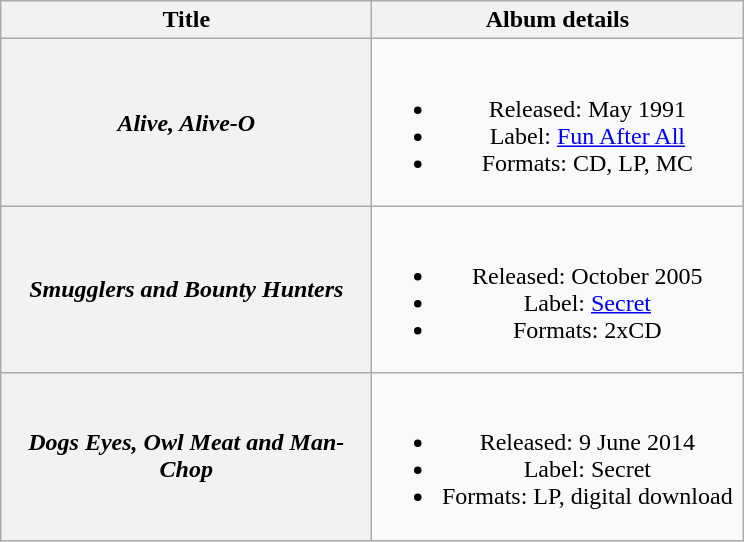<table class="wikitable plainrowheaders" style="text-align:center;">
<tr>
<th scope="col" style="width:15em;">Title</th>
<th scope="col" style="width:15em;">Album details</th>
</tr>
<tr>
<th scope="row"><em>Alive, Alive-O</em></th>
<td><br><ul><li>Released: May 1991</li><li>Label: <a href='#'>Fun After All</a></li><li>Formats: CD, LP, MC</li></ul></td>
</tr>
<tr>
<th scope="row"><em>Smugglers and Bounty Hunters</em></th>
<td><br><ul><li>Released: October 2005</li><li>Label: <a href='#'>Secret</a></li><li>Formats: 2xCD</li></ul></td>
</tr>
<tr>
<th scope="row"><em>Dogs Eyes, Owl Meat and Man-Chop</em></th>
<td><br><ul><li>Released: 9 June 2014</li><li>Label: Secret</li><li>Formats: LP, digital download</li></ul></td>
</tr>
</table>
